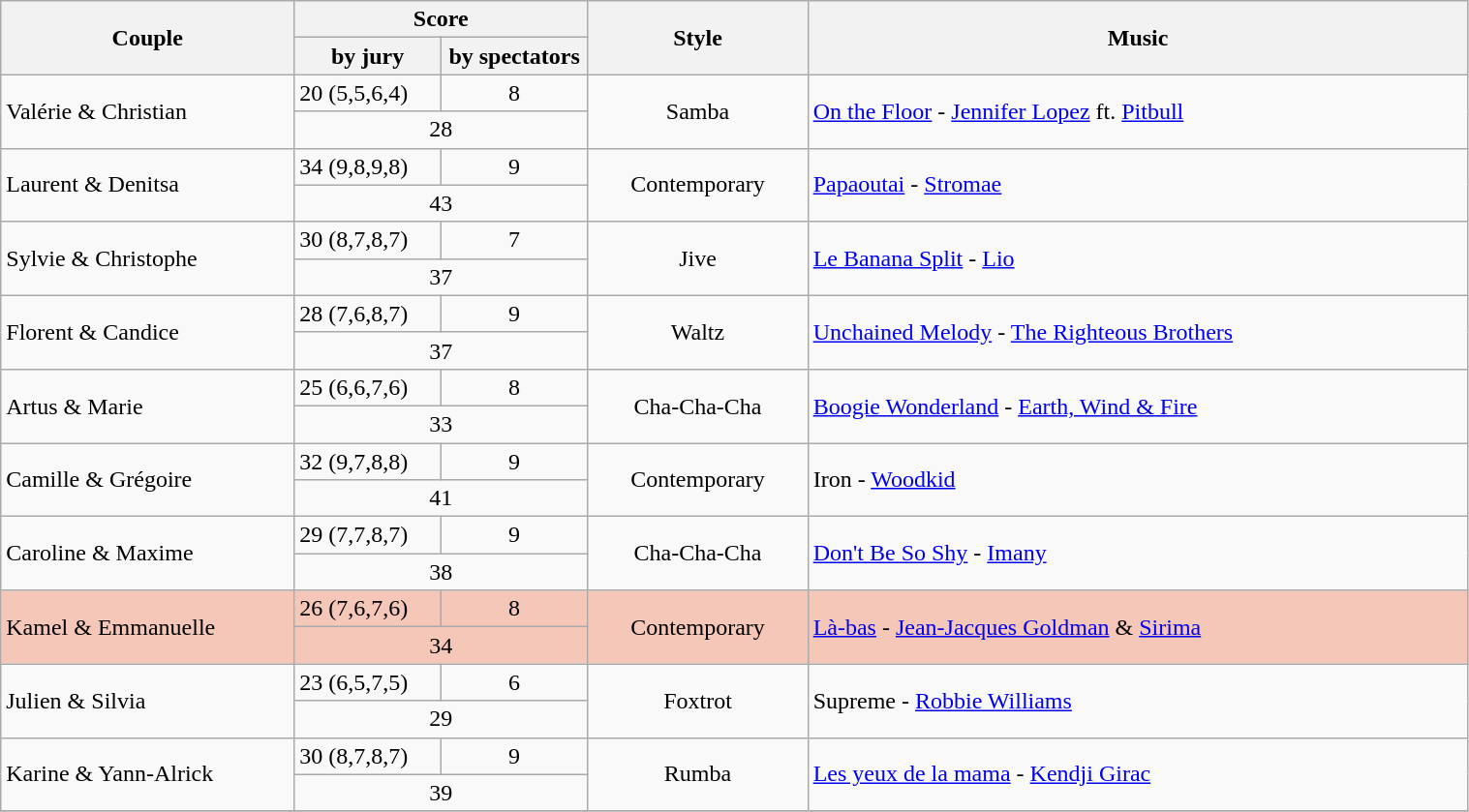<table class="wikitable" style="width:80%;">
<tr>
<th style="width:20%;" rowspan=2>Couple</th>
<th style="width:10%;" colspan=2>Score</th>
<th style="width:15%;" rowspan=2>Style</th>
<th style="width:60%;" rowspan=2>Music</th>
</tr>
<tr>
<th style="width:10%;">by jury</th>
<th style="width:10%;">by spectators</th>
</tr>
<tr>
<td rowspan=2>Valérie & Christian</td>
<td>20 (5,5,6,4)</td>
<td style="text-align:center;">8</td>
<td rowspan=2 style="text-align:center;">Samba</td>
<td rowspan=2><a href='#'>On the Floor</a> - <a href='#'>Jennifer Lopez</a> ft. <a href='#'>Pitbull</a></td>
</tr>
<tr>
<td colspan=2 style="text-align:center;">28</td>
</tr>
<tr>
<td rowspan=2>Laurent & Denitsa</td>
<td>34 (9,8,9,8)</td>
<td style="text-align:center;">9</td>
<td rowspan=2 style="text-align:center;">Contemporary</td>
<td rowspan=2><a href='#'>Papaoutai</a> - <a href='#'>Stromae</a></td>
</tr>
<tr>
<td colspan=2 style="text-align:center;">43</td>
</tr>
<tr>
<td rowspan=2>Sylvie & Christophe</td>
<td>30 (8,7,8,7)</td>
<td style="text-align:center;">7</td>
<td rowspan=2 style="text-align:center;">Jive</td>
<td rowspan=2><a href='#'>Le Banana Split</a> - <a href='#'>Lio</a></td>
</tr>
<tr>
<td colspan=2 style="text-align:center;">37</td>
</tr>
<tr>
<td rowspan=2>Florent & Candice</td>
<td>28 (7,6,8,7)</td>
<td style="text-align:center;">9</td>
<td rowspan=2 style="text-align:center;">Waltz</td>
<td rowspan=2><a href='#'>Unchained Melody</a> - <a href='#'>The Righteous Brothers</a></td>
</tr>
<tr>
<td colspan=2 style="text-align:center;">37</td>
</tr>
<tr>
<td rowspan=2>Artus & Marie</td>
<td>25 (6,6,7,6)</td>
<td style="text-align:center;">8</td>
<td rowspan=2 style="text-align:center;">Cha-Cha-Cha</td>
<td rowspan=2><a href='#'>Boogie Wonderland</a> - <a href='#'>Earth, Wind & Fire</a></td>
</tr>
<tr>
<td colspan=2 style="text-align:center;">33</td>
</tr>
<tr>
<td rowspan=2>Camille & Grégoire</td>
<td>32 (9,7,8,8)</td>
<td style="text-align:center;">9</td>
<td rowspan=2 style="text-align:center;">Contemporary</td>
<td rowspan=2>Iron - <a href='#'>Woodkid</a></td>
</tr>
<tr>
<td colspan=2 style="text-align:center;">41</td>
</tr>
<tr>
<td rowspan=2>Caroline & Maxime</td>
<td>29 (7,7,8,7)</td>
<td style="text-align:center;">9</td>
<td rowspan=2 style="text-align:center;">Cha-Cha-Cha</td>
<td rowspan=2><a href='#'>Don't Be So Shy</a> - <a href='#'>Imany</a></td>
</tr>
<tr>
<td colspan=2 style="text-align:center;">38</td>
</tr>
<tr style="background:#F4C7B8;">
<td rowspan="2">Kamel & Emmanuelle</td>
<td>26 (7,6,7,6)</td>
<td style="text-align:center;">8</td>
<td rowspan="2" style="text-align:center;">Contemporary</td>
<td rowspan="2"><a href='#'>Là-bas</a> - <a href='#'>Jean-Jacques Goldman</a> & <a href='#'>Sirima</a></td>
</tr>
<tr>
<td colspan="2" style="text-align:center; background:#F4C7B8;">34</td>
</tr>
<tr>
<td rowspan=2>Julien & Silvia</td>
<td>23 (6,5,7,5)</td>
<td style="text-align:center;">6</td>
<td rowspan="2" style="text-align:center;">Foxtrot</td>
<td rowspan=2>Supreme - <a href='#'>Robbie Williams</a></td>
</tr>
<tr>
<td colspan=2 style="text-align:center;">29</td>
</tr>
<tr>
<td rowspan=2>Karine & Yann-Alrick</td>
<td>30 (8,7,8,7)</td>
<td style="text-align:center;">9</td>
<td rowspan="2" style="text-align:center;">Rumba</td>
<td rowspan=2><a href='#'>Les yeux de la mama</a> - <a href='#'>Kendji Girac</a></td>
</tr>
<tr>
<td colspan=2 style="text-align:center;">39</td>
</tr>
<tr>
</tr>
</table>
